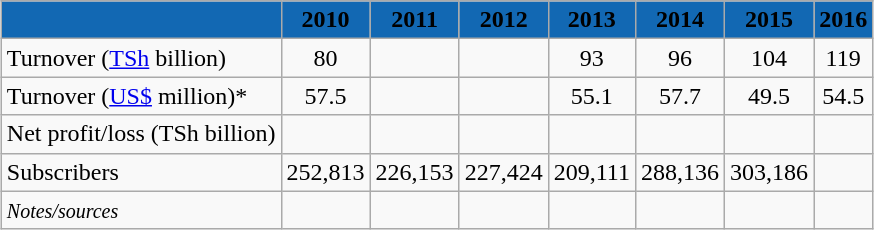<table class="wikitable"  style="margin:1em auto">
<tr style="text-align:center;">
<th style="background: #1268B3;"></th>
<th style="background: #1268B3;"><span>2010</span></th>
<th style="background: #1268B3;"><span>2011</span></th>
<th style="background: #1268B3;"><span>2012</span></th>
<th style="background: #1268B3;"><span>2013</span></th>
<th style="background: #1268B3;"><span>2014</span></th>
<th style="background: #1268B3;"><span>2015</span></th>
<th style="background: #1268B3;"><span>2016</span></th>
</tr>
<tr>
<td>Turnover (<a href='#'>TSh</a> billion)</td>
<td align="center">80</td>
<td align="center"></td>
<td align="center"></td>
<td align="center">93</td>
<td align="center">96</td>
<td align="center">104</td>
<td align="center">119</td>
</tr>
<tr>
<td>Turnover (<a href='#'>US$</a> million)*</td>
<td align="center">57.5</td>
<td align="center"></td>
<td align="center"></td>
<td align="center">55.1</td>
<td align="center">57.7</td>
<td align="center">49.5</td>
<td align="center">54.5</td>
</tr>
<tr>
<td>Net profit/loss (TSh billion)</td>
<td align="center"></td>
<td align="center"></td>
<td align="center"></td>
<td align="center"></td>
<td align="center"></td>
<td align="center"></td>
<td></td>
</tr>
<tr>
<td>Subscribers</td>
<td align="center">252,813</td>
<td align="center">226,153</td>
<td align="center">227,424</td>
<td align="center">209,111</td>
<td align="center">288,136</td>
<td align="center">303,186</td>
<td></td>
</tr>
<tr>
<td><small><em>Notes/sources</em></small></td>
<td align="center"></td>
<td align="center"></td>
<td align="center"></td>
<td align="center"></td>
<td align="center"></td>
<td align="center"></td>
<td align="center"></td>
</tr>
</table>
